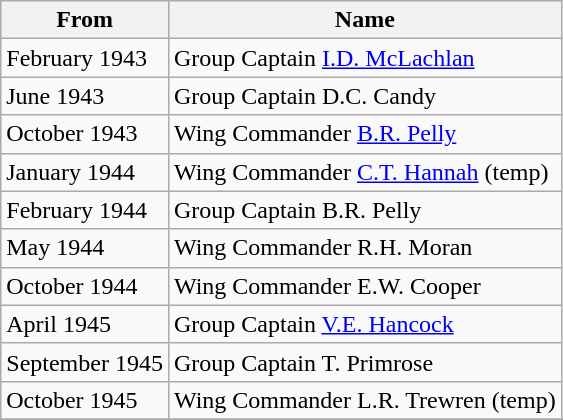<table class="wikitable">
<tr>
<th>From</th>
<th>Name</th>
</tr>
<tr>
<td>February 1943</td>
<td>Group Captain <a href='#'>I.D. McLachlan</a></td>
</tr>
<tr>
<td>June 1943</td>
<td>Group Captain D.C. Candy</td>
</tr>
<tr>
<td>October 1943</td>
<td>Wing Commander <a href='#'>B.R. Pelly</a></td>
</tr>
<tr>
<td>January 1944</td>
<td>Wing Commander <a href='#'>C.T. Hannah</a> (temp)</td>
</tr>
<tr>
<td>February 1944</td>
<td>Group Captain B.R. Pelly</td>
</tr>
<tr>
<td>May 1944</td>
<td>Wing Commander R.H. Moran</td>
</tr>
<tr>
<td>October 1944</td>
<td>Wing Commander E.W. Cooper</td>
</tr>
<tr>
<td>April 1945</td>
<td>Group Captain <a href='#'>V.E. Hancock</a></td>
</tr>
<tr>
<td>September 1945</td>
<td>Group Captain T. Primrose</td>
</tr>
<tr>
<td>October 1945</td>
<td>Wing Commander L.R. Trewren (temp)</td>
</tr>
<tr>
</tr>
</table>
